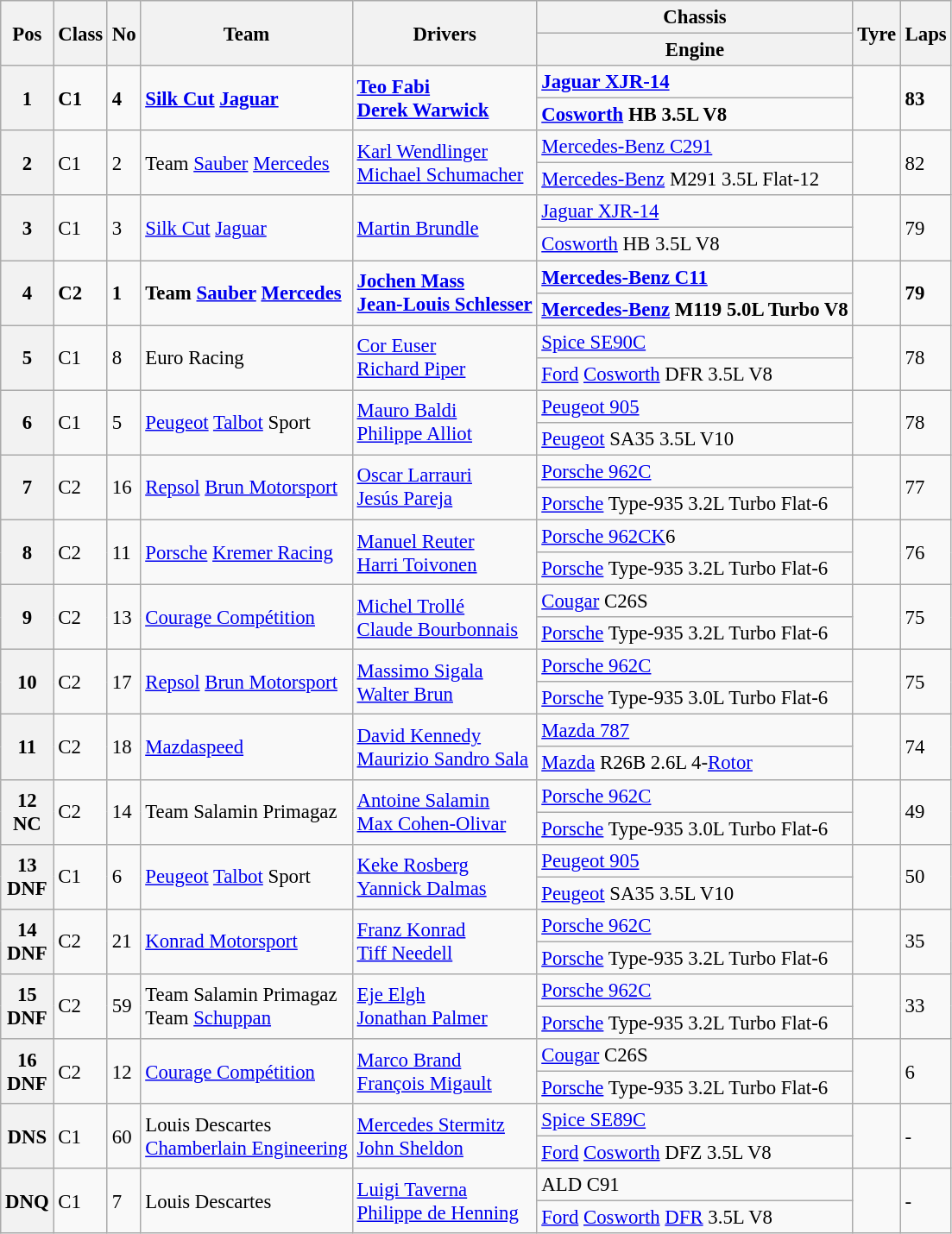<table class="wikitable" style="font-size: 95%;">
<tr>
<th rowspan=2>Pos</th>
<th rowspan=2>Class</th>
<th rowspan=2>No</th>
<th rowspan=2>Team</th>
<th rowspan=2>Drivers</th>
<th>Chassis</th>
<th rowspan=2>Tyre</th>
<th rowspan=2>Laps</th>
</tr>
<tr>
<th>Engine</th>
</tr>
<tr style="font-weight:bold">
<th rowspan=2>1</th>
<td rowspan=2>C1</td>
<td rowspan=2>4</td>
<td rowspan=2> <a href='#'>Silk Cut</a> <a href='#'>Jaguar</a></td>
<td rowspan=2> <a href='#'>Teo Fabi</a><br> <a href='#'>Derek Warwick</a></td>
<td><a href='#'>Jaguar XJR-14</a></td>
<td rowspan=2></td>
<td rowspan=2>83</td>
</tr>
<tr style="font-weight:bold">
<td><a href='#'>Cosworth</a> HB 3.5L V8</td>
</tr>
<tr>
<th rowspan=2>2</th>
<td rowspan=2>C1</td>
<td rowspan=2>2</td>
<td rowspan=2> Team <a href='#'>Sauber</a> <a href='#'>Mercedes</a></td>
<td rowspan=2> <a href='#'>Karl Wendlinger</a><br> <a href='#'>Michael Schumacher</a></td>
<td><a href='#'>Mercedes-Benz C291</a></td>
<td rowspan=2></td>
<td rowspan=2>82</td>
</tr>
<tr>
<td><a href='#'>Mercedes-Benz</a> M291 3.5L Flat-12</td>
</tr>
<tr>
<th rowspan=2>3</th>
<td rowspan=2>C1</td>
<td rowspan=2>3</td>
<td rowspan=2> <a href='#'>Silk Cut</a> <a href='#'>Jaguar</a></td>
<td rowspan=2> <a href='#'>Martin Brundle</a></td>
<td><a href='#'>Jaguar XJR-14</a></td>
<td rowspan=2></td>
<td rowspan=2>79</td>
</tr>
<tr>
<td><a href='#'>Cosworth</a> HB 3.5L V8</td>
</tr>
<tr style="font-weight:bold">
<th rowspan=2>4</th>
<td rowspan=2>C2</td>
<td rowspan=2>1</td>
<td rowspan=2> Team <a href='#'>Sauber</a> <a href='#'>Mercedes</a></td>
<td rowspan=2> <a href='#'>Jochen Mass</a><br> <a href='#'>Jean-Louis Schlesser</a></td>
<td><a href='#'>Mercedes-Benz C11</a></td>
<td rowspan=2></td>
<td rowspan=2>79</td>
</tr>
<tr style="font-weight:bold">
<td><a href='#'>Mercedes-Benz</a> M119 5.0L Turbo V8</td>
</tr>
<tr>
<th rowspan=2>5</th>
<td rowspan=2>C1</td>
<td rowspan=2>8</td>
<td rowspan=2> Euro Racing</td>
<td rowspan=2> <a href='#'>Cor Euser</a><br> <a href='#'>Richard Piper</a></td>
<td><a href='#'>Spice SE90C</a></td>
<td rowspan=2></td>
<td rowspan=2>78</td>
</tr>
<tr>
<td><a href='#'>Ford</a> <a href='#'>Cosworth</a> DFR 3.5L V8</td>
</tr>
<tr>
<th rowspan=2>6</th>
<td rowspan=2>C1</td>
<td rowspan=2>5</td>
<td rowspan=2> <a href='#'>Peugeot</a> <a href='#'>Talbot</a> Sport</td>
<td rowspan=2> <a href='#'>Mauro Baldi</a><br> <a href='#'>Philippe Alliot</a></td>
<td><a href='#'>Peugeot 905</a></td>
<td rowspan=2></td>
<td rowspan=2>78</td>
</tr>
<tr>
<td><a href='#'>Peugeot</a> SA35 3.5L V10</td>
</tr>
<tr>
<th rowspan=2>7</th>
<td rowspan=2>C2</td>
<td rowspan=2>16</td>
<td rowspan=2> <a href='#'>Repsol</a> <a href='#'>Brun Motorsport</a></td>
<td rowspan=2> <a href='#'>Oscar Larrauri</a><br> <a href='#'>Jesús Pareja</a></td>
<td><a href='#'>Porsche 962C</a></td>
<td rowspan=2></td>
<td rowspan=2>77</td>
</tr>
<tr>
<td><a href='#'>Porsche</a> Type-935 3.2L Turbo Flat-6</td>
</tr>
<tr>
<th rowspan=2>8</th>
<td rowspan=2>C2</td>
<td rowspan=2>11</td>
<td rowspan=2> <a href='#'>Porsche</a> <a href='#'>Kremer Racing</a></td>
<td rowspan=2> <a href='#'>Manuel Reuter</a><br> <a href='#'>Harri Toivonen</a></td>
<td><a href='#'>Porsche 962CK</a>6</td>
<td rowspan=2></td>
<td rowspan=2>76</td>
</tr>
<tr>
<td><a href='#'>Porsche</a> Type-935 3.2L Turbo Flat-6</td>
</tr>
<tr>
<th rowspan=2>9</th>
<td rowspan=2>C2</td>
<td rowspan=2>13</td>
<td rowspan=2> <a href='#'>Courage Compétition</a></td>
<td rowspan=2> <a href='#'>Michel Trollé</a><br> <a href='#'>Claude Bourbonnais</a></td>
<td><a href='#'>Cougar</a> C26S</td>
<td rowspan=2></td>
<td rowspan=2>75</td>
</tr>
<tr>
<td><a href='#'>Porsche</a> Type-935 3.2L Turbo Flat-6</td>
</tr>
<tr>
<th rowspan=2>10</th>
<td rowspan=2>C2</td>
<td rowspan=2>17</td>
<td rowspan=2> <a href='#'>Repsol</a> <a href='#'>Brun Motorsport</a></td>
<td rowspan=2> <a href='#'>Massimo Sigala</a><br> <a href='#'>Walter Brun</a></td>
<td><a href='#'>Porsche 962C</a></td>
<td rowspan=2></td>
<td rowspan=2>75</td>
</tr>
<tr>
<td><a href='#'>Porsche</a> Type-935 3.0L Turbo Flat-6</td>
</tr>
<tr>
<th rowspan=2>11</th>
<td rowspan=2>C2</td>
<td rowspan=2>18</td>
<td rowspan=2> <a href='#'>Mazdaspeed</a></td>
<td rowspan=2> <a href='#'>David Kennedy</a><br> <a href='#'>Maurizio Sandro Sala</a></td>
<td><a href='#'>Mazda 787</a></td>
<td rowspan=2></td>
<td rowspan=2>74</td>
</tr>
<tr>
<td><a href='#'>Mazda</a> R26B 2.6L 4-<a href='#'>Rotor</a></td>
</tr>
<tr>
<th rowspan=2>12<br>NC</th>
<td rowspan=2>C2</td>
<td rowspan=2>14</td>
<td rowspan=2> Team Salamin Primagaz</td>
<td rowspan=2> <a href='#'>Antoine Salamin</a><br> <a href='#'>Max Cohen-Olivar</a></td>
<td><a href='#'>Porsche 962C</a></td>
<td rowspan=2></td>
<td rowspan=2>49</td>
</tr>
<tr>
<td><a href='#'>Porsche</a> Type-935 3.0L Turbo Flat-6</td>
</tr>
<tr>
<th rowspan=2>13<br>DNF</th>
<td rowspan=2>C1</td>
<td rowspan=2>6</td>
<td rowspan=2> <a href='#'>Peugeot</a> <a href='#'>Talbot</a> Sport</td>
<td rowspan=2> <a href='#'>Keke Rosberg</a><br> <a href='#'>Yannick Dalmas</a></td>
<td><a href='#'>Peugeot 905</a></td>
<td rowspan=2></td>
<td rowspan=2>50</td>
</tr>
<tr>
<td><a href='#'>Peugeot</a> SA35 3.5L V10</td>
</tr>
<tr>
<th rowspan=2>14<br>DNF</th>
<td rowspan=2>C2</td>
<td rowspan=2>21</td>
<td rowspan=2> <a href='#'>Konrad Motorsport</a></td>
<td rowspan=2> <a href='#'>Franz Konrad</a><br> <a href='#'>Tiff Needell</a></td>
<td><a href='#'>Porsche 962C</a></td>
<td rowspan=2></td>
<td rowspan=2>35</td>
</tr>
<tr>
<td><a href='#'>Porsche</a> Type-935 3.2L Turbo Flat-6</td>
</tr>
<tr>
<th rowspan=2>15<br>DNF</th>
<td rowspan=2>C2</td>
<td rowspan=2>59</td>
<td rowspan=2> Team Salamin Primagaz<br> Team <a href='#'>Schuppan</a></td>
<td rowspan=2> <a href='#'>Eje Elgh</a><br> <a href='#'>Jonathan Palmer</a></td>
<td><a href='#'>Porsche 962C</a></td>
<td rowspan=2></td>
<td rowspan=2>33</td>
</tr>
<tr>
<td><a href='#'>Porsche</a> Type-935 3.2L Turbo Flat-6</td>
</tr>
<tr>
<th rowspan=2>16<br>DNF</th>
<td rowspan=2>C2</td>
<td rowspan=2>12</td>
<td rowspan=2> <a href='#'>Courage Compétition</a></td>
<td rowspan=2> <a href='#'>Marco Brand</a><br> <a href='#'>François Migault</a></td>
<td><a href='#'>Cougar</a> C26S</td>
<td rowspan=2></td>
<td rowspan=2>6</td>
</tr>
<tr>
<td><a href='#'>Porsche</a> Type-935 3.2L Turbo Flat-6</td>
</tr>
<tr>
<th rowspan=2>DNS</th>
<td rowspan=2>C1</td>
<td rowspan=2>60</td>
<td rowspan=2> Louis Descartes<br> <a href='#'>Chamberlain Engineering</a></td>
<td rowspan=2> <a href='#'>Mercedes Stermitz</a><br> <a href='#'>John Sheldon</a></td>
<td><a href='#'>Spice SE89C</a></td>
<td rowspan=2></td>
<td rowspan=2>-</td>
</tr>
<tr>
<td><a href='#'>Ford</a> <a href='#'>Cosworth</a> DFZ 3.5L V8</td>
</tr>
<tr>
<th rowspan=2>DNQ</th>
<td rowspan=2>C1</td>
<td rowspan=2>7</td>
<td rowspan=2> Louis Descartes</td>
<td rowspan=2> <a href='#'>Luigi Taverna</a><br> <a href='#'>Philippe de Henning</a></td>
<td>ALD C91</td>
<td rowspan=2></td>
<td rowspan=2>-</td>
</tr>
<tr>
<td><a href='#'>Ford</a> <a href='#'>Cosworth</a> <a href='#'>DFR</a> 3.5L V8</td>
</tr>
</table>
